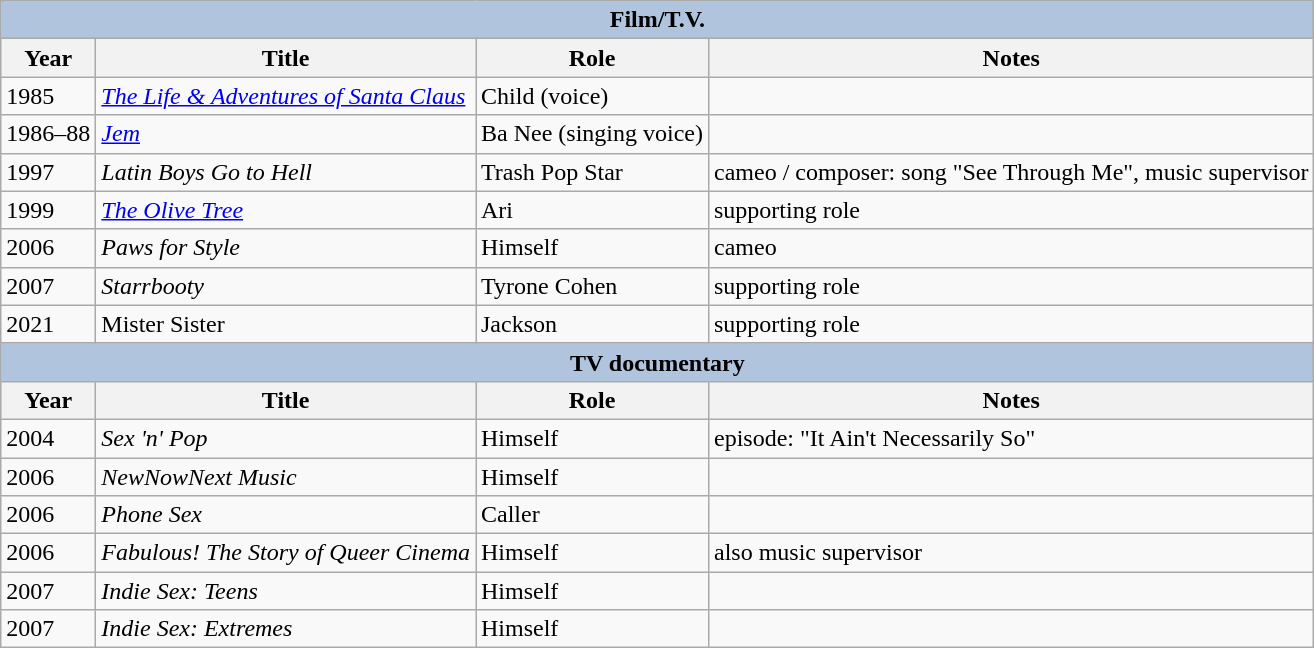<table class="wikitable" style="font-size: 100%;">
<tr>
<th colspan="4" style="background: LightSteelBlue;">Film/T.V.</th>
</tr>
<tr>
<th>Year</th>
<th>Title</th>
<th>Role</th>
<th>Notes</th>
</tr>
<tr>
<td>1985</td>
<td><em><a href='#'>The Life & Adventures of Santa Claus</a></em></td>
<td>Child (voice)</td>
<td></td>
</tr>
<tr>
<td>1986–88</td>
<td><em><a href='#'>Jem</a></em></td>
<td>Ba Nee (singing voice)</td>
<td></td>
</tr>
<tr>
<td>1997</td>
<td><em>Latin Boys Go to Hell</em></td>
<td>Trash Pop Star</td>
<td>cameo / composer: song "See Through Me", music supervisor</td>
</tr>
<tr>
<td>1999</td>
<td><em><a href='#'>The Olive Tree</a></em></td>
<td>Ari</td>
<td>supporting role</td>
</tr>
<tr>
<td>2006</td>
<td><em>Paws for Style</em></td>
<td>Himself</td>
<td>cameo</td>
</tr>
<tr>
<td>2007</td>
<td><em>Starrbooty</em></td>
<td>Tyrone Cohen</td>
<td>supporting role</td>
</tr>
<tr>
<td>2021</td>
<td>Mister Sister</td>
<td>Jackson</td>
<td>supporting role</td>
</tr>
<tr style="background:#ccc; text-align:center;">
<th colspan="4" style="background: LightSteelBlue;">TV documentary</th>
</tr>
<tr style="background:#ccc; text-align:center;">
<th>Year</th>
<th>Title</th>
<th>Role</th>
<th>Notes</th>
</tr>
<tr>
<td>2004</td>
<td><em>Sex 'n' Pop</em></td>
<td>Himself</td>
<td>episode: "It Ain't Necessarily So"</td>
</tr>
<tr>
<td>2006</td>
<td><em>NewNowNext Music</em></td>
<td>Himself</td>
<td></td>
</tr>
<tr>
<td>2006</td>
<td><em>Phone Sex</em></td>
<td>Caller</td>
<td></td>
</tr>
<tr>
<td>2006</td>
<td><em>Fabulous! The Story of Queer Cinema</em></td>
<td>Himself</td>
<td>also music supervisor</td>
</tr>
<tr>
<td>2007</td>
<td><em>Indie Sex: Teens</em></td>
<td>Himself</td>
<td></td>
</tr>
<tr>
<td>2007</td>
<td><em>Indie Sex: Extremes</em></td>
<td>Himself</td>
<td></td>
</tr>
</table>
